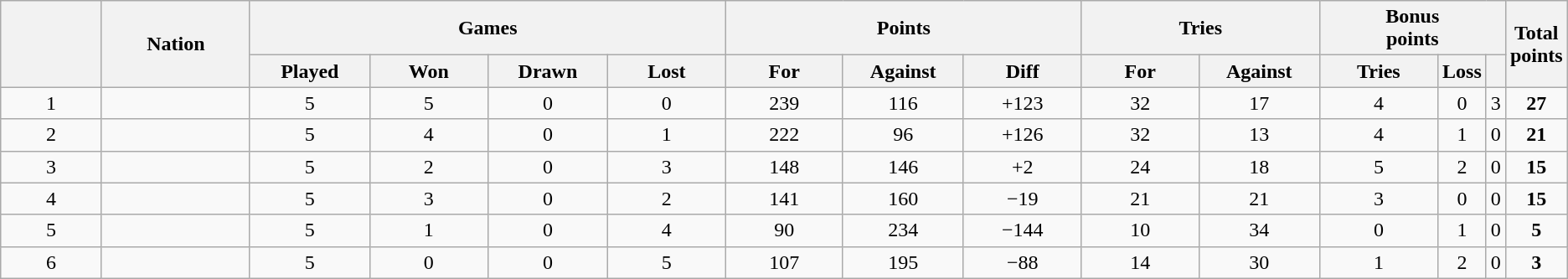<table class="wikitable" style="text-align:center">
<tr>
<th rowspan="2" style="width:7%"></th>
<th rowspan="2" style="width:10%">Nation</th>
<th colspan="4" style="width:22%">Games</th>
<th colspan="3" style="width:22%">Points</th>
<th colspan="2" style="width:8%">Tries</th>
<th colspan="3" style="width:18%">Bonus<br>points</th>
<th rowspan="2" style="width:10%">Total<br>points</th>
</tr>
<tr>
<th style="width:8%">Played</th>
<th style="width:8%">Won</th>
<th style="width:8%">Drawn</th>
<th style="width:8%">Lost</th>
<th style="width:8%">For</th>
<th style="width:8%">Against</th>
<th style="width:8%">Diff</th>
<th style="width:8%">For</th>
<th style="width:8%">Against</th>
<th style="width:8%">Tries</th>
<th style="width:8%">Loss</th>
<th></th>
</tr>
<tr>
<td>1</td>
<td align="left"></td>
<td>5</td>
<td>5</td>
<td>0</td>
<td>0</td>
<td>239</td>
<td>116</td>
<td>+123</td>
<td>32</td>
<td>17</td>
<td>4</td>
<td>0</td>
<td>3</td>
<td><strong>27</strong></td>
</tr>
<tr>
<td>2</td>
<td align="left"></td>
<td>5</td>
<td>4</td>
<td>0</td>
<td>1</td>
<td>222</td>
<td>96</td>
<td>+126</td>
<td>32</td>
<td>13</td>
<td>4</td>
<td>1</td>
<td>0</td>
<td><strong>21</strong></td>
</tr>
<tr>
<td>3</td>
<td align="left"></td>
<td>5</td>
<td>2</td>
<td>0</td>
<td>3</td>
<td>148</td>
<td>146</td>
<td>+2</td>
<td>24</td>
<td>18</td>
<td>5</td>
<td>2</td>
<td>0</td>
<td><strong>15</strong></td>
</tr>
<tr>
<td>4</td>
<td align="left"></td>
<td>5</td>
<td>3</td>
<td>0</td>
<td>2</td>
<td>141</td>
<td>160</td>
<td>−19</td>
<td>21</td>
<td>21</td>
<td>3</td>
<td>0</td>
<td>0</td>
<td><strong>15</strong></td>
</tr>
<tr>
<td>5</td>
<td align="left"></td>
<td>5</td>
<td>1</td>
<td>0</td>
<td>4</td>
<td>90</td>
<td>234</td>
<td>−144</td>
<td>10</td>
<td>34</td>
<td>0</td>
<td>1</td>
<td>0</td>
<td><strong>5</strong></td>
</tr>
<tr>
<td>6</td>
<td align="left"></td>
<td>5</td>
<td>0</td>
<td>0</td>
<td>5</td>
<td>107</td>
<td>195</td>
<td>−88</td>
<td>14</td>
<td>30</td>
<td>1</td>
<td>2</td>
<td>0</td>
<td><strong>3</strong></td>
</tr>
</table>
